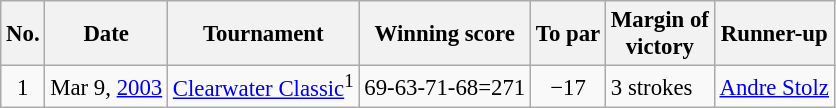<table class="wikitable" style="font-size:95%;">
<tr>
<th>No.</th>
<th>Date</th>
<th>Tournament</th>
<th>Winning score</th>
<th>To par</th>
<th>Margin of<br>victory</th>
<th>Runner-up</th>
</tr>
<tr>
<td align=center>1</td>
<td>Mar 9, <a href='#'>2003</a></td>
<td><a href='#'>Clearwater Classic</a><sup>1</sup></td>
<td>69-63-71-68=271</td>
<td align=center>−17</td>
<td>3 strokes</td>
<td> <a href='#'>Andre Stolz</a></td>
</tr>
</table>
